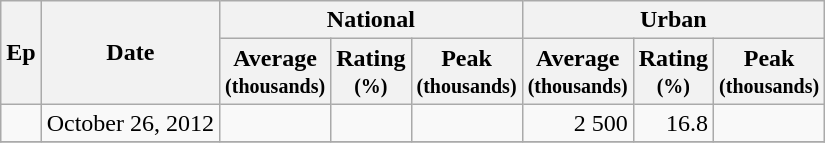<table class="wikitable" style="text-align: right">
<tr>
<th rowspan="2">Ep</th>
<th rowspan="2">Date</th>
<th colspan="3">National</th>
<th colspan="3">Urban</th>
</tr>
<tr>
<th>Average<br><small>(thousands)</small></th>
<th>Rating<br><small>(%)</small></th>
<th>Peak<br><small>(thousands)</small></th>
<th>Average<br><small>(thousands)</small></th>
<th>Rating<br><small>(%)</small></th>
<th>Peak<br><small>(thousands)</small></th>
</tr>
<tr>
<td></td>
<td>October 26, 2012</td>
<td></td>
<td></td>
<td></td>
<td>2 500</td>
<td>16.8</td>
<td></td>
</tr>
<tr>
</tr>
</table>
